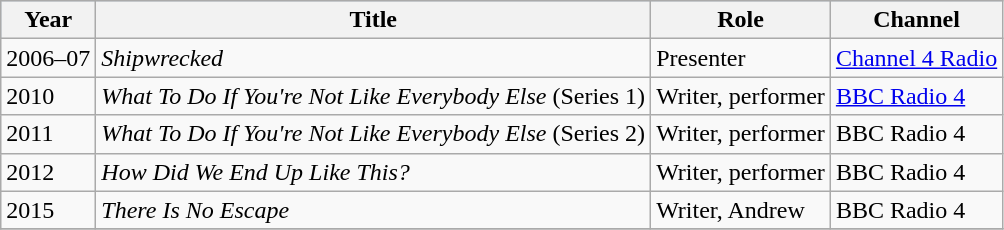<table class="wikitable">
<tr style="background:#b0c4de; text-align:center;">
<th>Year</th>
<th>Title</th>
<th>Role</th>
<th>Channel</th>
</tr>
<tr>
<td>2006–07</td>
<td><em>Shipwrecked</em></td>
<td>Presenter</td>
<td><a href='#'>Channel 4 Radio</a></td>
</tr>
<tr>
<td>2010</td>
<td><em>What To Do If You're Not Like Everybody Else</em> (Series 1)</td>
<td>Writer, performer</td>
<td><a href='#'>BBC Radio 4</a></td>
</tr>
<tr>
<td>2011</td>
<td><em>What To Do If You're Not Like Everybody Else</em> (Series 2)</td>
<td>Writer, performer</td>
<td>BBC Radio 4</td>
</tr>
<tr>
<td>2012</td>
<td><em>How Did We End Up Like This?</em></td>
<td>Writer, performer</td>
<td>BBC Radio 4</td>
</tr>
<tr>
<td>2015</td>
<td><em>There Is No Escape</em></td>
<td>Writer, Andrew</td>
<td>BBC Radio 4</td>
</tr>
<tr>
</tr>
</table>
